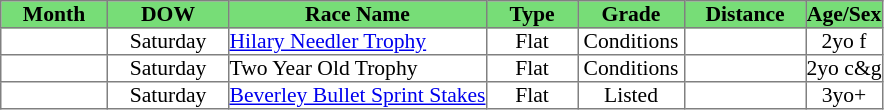<table class = "sortable" | border="1" cellpadding="0" style="border-collapse: collapse; font-size:90%">
<tr bgcolor="#77dd77" align="center">
<th style="width:70px">Month</th>
<th style="width:80px">DOW</th>
<th>Race Name</th>
<th style="width:60px">Type</th>
<th style="width:70px"><strong>Grade</strong></th>
<th style="width:80px">Distance</th>
<th style="width:50px">Age/Sex</th>
</tr>
<tr>
<td style="text-align:center"></td>
<td style="text-align:center">Saturday</td>
<td><a href='#'>Hilary Needler Trophy</a></td>
<td style="text-align:center">Flat</td>
<td style="text-align:center">Conditions</td>
<td style="text-align:center"></td>
<td style="text-align:center">2yo f</td>
</tr>
<tr>
<td style="text-align:center"></td>
<td style="text-align:center">Saturday</td>
<td>Two Year Old Trophy</td>
<td style="text-align:center">Flat</td>
<td style="text-align:center">Conditions</td>
<td style="text-align:center"></td>
<td style="text-align:center">2yo c&g</td>
</tr>
<tr>
<td style="text-align:center"></td>
<td style="text-align:center">Saturday</td>
<td><a href='#'>Beverley Bullet Sprint Stakes</a></td>
<td style="text-align:center">Flat</td>
<td style="text-align:center">Listed</td>
<td style="text-align:center"></td>
<td style="text-align:center">3yo+</td>
</tr>
</table>
